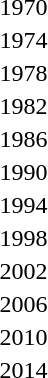<table>
<tr>
<td rowspan=2>1970</td>
<td rowspan=2></td>
<td rowspan=2></td>
<td></td>
</tr>
<tr>
<td></td>
</tr>
<tr>
<td rowspan=2>1974</td>
<td rowspan=2></td>
<td rowspan=2></td>
<td></td>
</tr>
<tr>
<td></td>
</tr>
<tr>
<td rowspan=2>1978</td>
<td rowspan=2></td>
<td rowspan=2></td>
<td></td>
</tr>
<tr>
<td></td>
</tr>
<tr>
<td rowspan=2>1982</td>
<td rowspan=2></td>
<td rowspan=2></td>
<td></td>
</tr>
<tr>
<td></td>
</tr>
<tr>
<td>1986</td>
<td></td>
<td></td>
<td><br></td>
</tr>
<tr>
<td>1990</td>
<td></td>
<td></td>
<td><br></td>
</tr>
<tr>
<td>1994</td>
<td></td>
<td></td>
<td><br></td>
</tr>
<tr>
<td>1998</td>
<td></td>
<td></td>
<td><br></td>
</tr>
<tr>
<td rowspan=2>2002</td>
<td rowspan=2></td>
<td rowspan=2></td>
<td></td>
</tr>
<tr>
<td></td>
</tr>
<tr>
<td rowspan=2>2006</td>
<td rowspan=2></td>
<td rowspan=2></td>
<td></td>
</tr>
<tr>
<td></td>
</tr>
<tr>
<td rowspan=2>2010<br></td>
<td rowspan=2></td>
<td rowspan=2></td>
<td></td>
</tr>
<tr>
<td></td>
</tr>
<tr>
<td rowspan=2>2014<br></td>
<td rowspan=2></td>
<td rowspan=2></td>
<td></td>
</tr>
<tr>
<td></td>
</tr>
</table>
